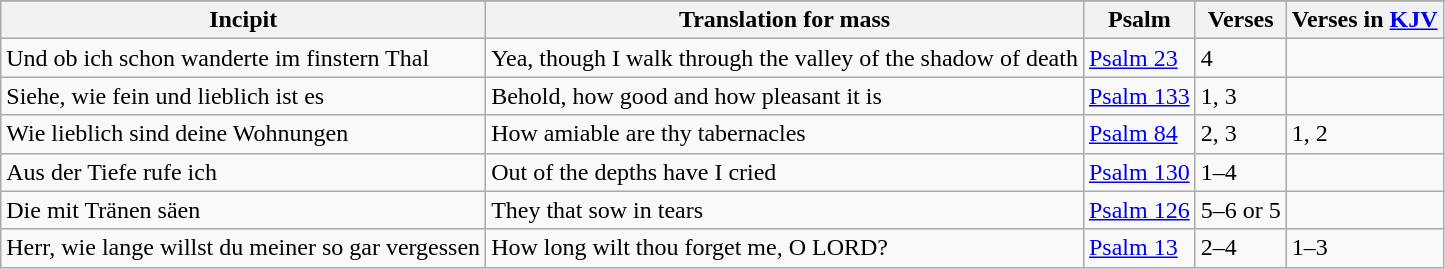<table class="wikitable plainrowheaders">
<tr>
</tr>
<tr>
<th scope="col">Incipit</th>
<th scope="col">Translation for mass</th>
<th scope="col">Psalm</th>
<th scope="col">Verses</th>
<th scope="col">Verses in <a href='#'>KJV</a></th>
</tr>
<tr>
<td>Und ob ich schon wanderte im finstern Thal</td>
<td>Yea, though I walk through the valley of the shadow of death</td>
<td><a href='#'>Psalm 23</a></td>
<td>4</td>
<td></td>
</tr>
<tr>
<td>Siehe, wie fein und lieblich ist es</td>
<td>Behold, how good and how pleasant it is</td>
<td><a href='#'>Psalm 133</a></td>
<td>1, 3</td>
<td></td>
</tr>
<tr>
<td>Wie lieblich sind deine Wohnungen</td>
<td>How amiable are thy tabernacles</td>
<td><a href='#'>Psalm 84</a></td>
<td>2, 3</td>
<td>1, 2</td>
</tr>
<tr>
<td>Aus der Tiefe rufe ich</td>
<td>Out of the depths have I cried</td>
<td><a href='#'>Psalm 130</a></td>
<td>1–4</td>
<td></td>
</tr>
<tr>
<td>Die mit Tränen säen</td>
<td>They that sow in tears</td>
<td><a href='#'>Psalm 126</a></td>
<td>5–6 or 5</td>
<td></td>
</tr>
<tr>
<td>Herr, wie lange willst du meiner so gar vergessen</td>
<td>How long wilt thou forget me, O LORD?</td>
<td><a href='#'>Psalm 13</a></td>
<td>2–4</td>
<td>1–3</td>
</tr>
</table>
